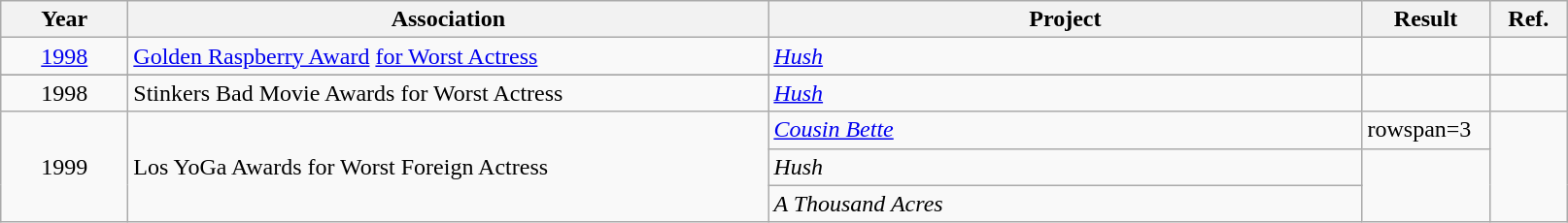<table class=wikitable>
<tr>
<th scope="col" style="width:5em;">Year</th>
<th scope="col" style="width:27em;">Association</th>
<th scope="col" style="width:25em;">Project</th>
<th scope="col" style="width:5em;">Result</th>
<th>Ref.</th>
</tr>
<tr>
<td style="text-align:center;"><a href='#'>1998</a></td>
<td><a href='#'>Golden Raspberry Award</a> <a href='#'>for Worst Actress</a></td>
<td><em><a href='#'>Hush</a></em></td>
<td></td>
<td align=center></td>
</tr>
<tr>
</tr>
<tr>
<td align=center>1998</td>
<td>Stinkers Bad Movie Awards for Worst Actress</td>
<td><em><a href='#'>Hush</a></em></td>
<td></td>
<td align=center></td>
</tr>
<tr>
<td align=center rowspan=3>1999</td>
<td rowspan=3>Los YoGa Awards for Worst Foreign Actress</td>
<td><em><a href='#'>Cousin Bette</a></em></td>
<td>rowspan=3 </td>
<td rowspan=3 width=5% align=center></td>
</tr>
<tr>
<td><em>Hush</em></td>
</tr>
<tr>
<td><em>A Thousand Acres</em></td>
</tr>
</table>
